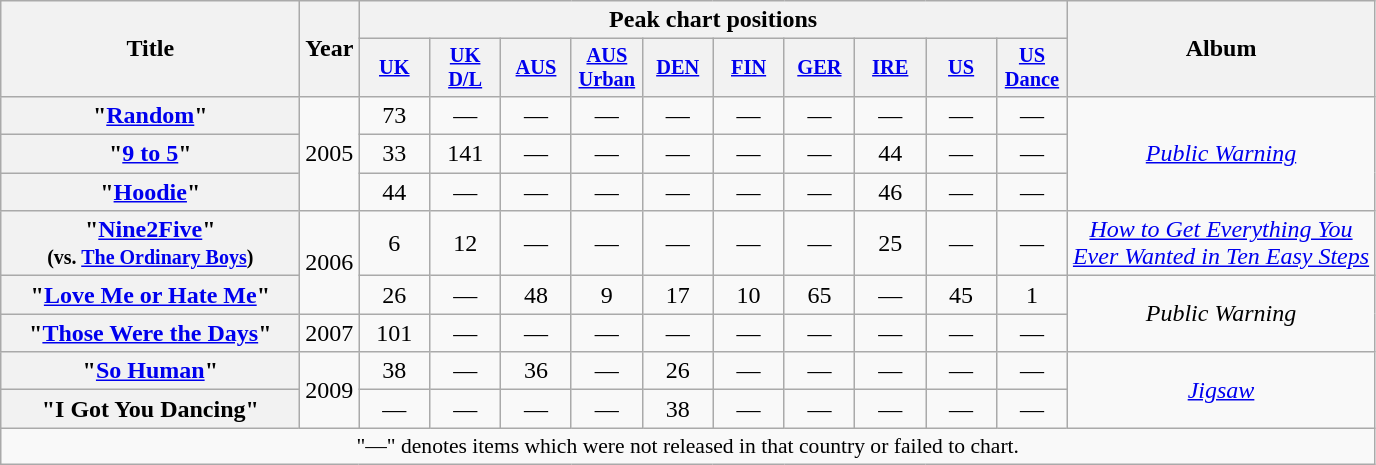<table class="wikitable plainrowheaders" style="text-align:center;">
<tr>
<th scope="col" rowspan="2" style="width:12em;">Title</th>
<th scope="col" rowspan="2">Year</th>
<th scope="col" colspan="10">Peak chart positions</th>
<th scope="col" rowspan="2">Album</th>
</tr>
<tr>
<th scope="col" style="width:3em;font-size:85%;"><a href='#'>UK</a><br></th>
<th scope="col" style="width:3em;font-size:85%;"><a href='#'>UK D/L</a><br></th>
<th scope="col" style="width:3em;font-size:85%;"><a href='#'>AUS</a><br></th>
<th scope="col" style="width:3em;font-size:85%;"><a href='#'>AUS<br>Urban</a><br></th>
<th scope="col" style="width:3em;font-size:85%;"><a href='#'>DEN</a><br></th>
<th scope="col" style="width:3em;font-size:85%;"><a href='#'>FIN</a><br></th>
<th scope="col" style="width:3em;font-size:85%;"><a href='#'>GER</a><br></th>
<th scope="col" style="width:3em;font-size:85%;"><a href='#'>IRE</a><br></th>
<th scope="col" style="width:3em;font-size:85%;"><a href='#'>US</a><br></th>
<th scope="col" style="width:3em;font-size:85%;"><a href='#'>US<br>Dance</a><br></th>
</tr>
<tr>
<th scope="row">"<a href='#'>Random</a>"</th>
<td rowspan="3">2005</td>
<td>73</td>
<td>—</td>
<td>—</td>
<td>—</td>
<td>—</td>
<td>—</td>
<td>—</td>
<td>—</td>
<td>—</td>
<td>—</td>
<td rowspan="3"><em><a href='#'>Public Warning</a></em></td>
</tr>
<tr>
<th scope="row">"<a href='#'>9 to 5</a>"</th>
<td>33</td>
<td>141</td>
<td>—</td>
<td>—</td>
<td>—</td>
<td>—</td>
<td>—</td>
<td>44</td>
<td>—</td>
<td>—</td>
</tr>
<tr>
<th scope="row">"<a href='#'>Hoodie</a>"</th>
<td>44</td>
<td>—</td>
<td>—</td>
<td>—</td>
<td>—</td>
<td>—</td>
<td>—</td>
<td>46</td>
<td>—</td>
<td>—</td>
</tr>
<tr>
<th scope="row">"<a href='#'>Nine2Five</a>"<br><small>(vs. <a href='#'>The Ordinary Boys</a>)</small></th>
<td rowspan="2">2006</td>
<td>6</td>
<td>12</td>
<td>—</td>
<td>—</td>
<td>—</td>
<td>—</td>
<td>—</td>
<td>25</td>
<td>—</td>
<td>—</td>
<td><em><a href='#'>How to Get Everything You<br>Ever Wanted in Ten Easy Steps</a></em></td>
</tr>
<tr>
<th scope="row">"<a href='#'>Love Me or Hate Me</a>"</th>
<td>26</td>
<td>—</td>
<td>48</td>
<td>9</td>
<td>17</td>
<td>10</td>
<td>65</td>
<td>—</td>
<td>45</td>
<td>1</td>
<td rowspan="2"><em>Public Warning</em></td>
</tr>
<tr>
<th scope="row">"<a href='#'>Those Were the Days</a>"</th>
<td>2007</td>
<td>101</td>
<td>—</td>
<td>—</td>
<td>—</td>
<td>—</td>
<td>—</td>
<td>—</td>
<td>—</td>
<td>—</td>
<td>—</td>
</tr>
<tr>
<th scope="row">"<a href='#'>So Human</a>"</th>
<td rowspan="2">2009</td>
<td>38</td>
<td>—</td>
<td>36</td>
<td>—</td>
<td>26</td>
<td>—</td>
<td>—</td>
<td>—</td>
<td>—</td>
<td>—</td>
<td rowspan="2"><em><a href='#'>Jigsaw</a></em></td>
</tr>
<tr>
<th scope="row">"I Got You Dancing"</th>
<td>—</td>
<td>—</td>
<td>—</td>
<td>—</td>
<td>38</td>
<td>—</td>
<td>—</td>
<td>—</td>
<td>—</td>
<td>—</td>
</tr>
<tr>
<td colspan="14" style="font-size:90%">"—" denotes items which were not released in that country or failed to chart.</td>
</tr>
</table>
